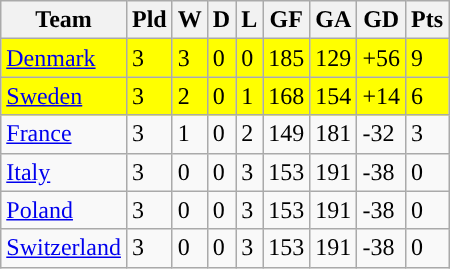<table class="wikitable" border="1">
<tr>
<th>Team</th>
<th>Pld</th>
<th>W</th>
<th>D</th>
<th>L</th>
<th>GF</th>
<th>GA</th>
<th>GD</th>
<th>Pts</th>
</tr>
<tr style="background:#ffff00">
<td> <a href='#'>Denmark</a></td>
<td>3</td>
<td>3</td>
<td>0</td>
<td>0</td>
<td>185</td>
<td>129</td>
<td>+56</td>
<td>9</td>
</tr>
<tr style="background:#ffff00">
<td> <a href='#'>Sweden</a></td>
<td>3</td>
<td>2</td>
<td>0</td>
<td>1</td>
<td>168</td>
<td>154</td>
<td>+14</td>
<td>6</td>
</tr>
<tr>
<td> <a href='#'>France</a></td>
<td>3</td>
<td>1</td>
<td>0</td>
<td>2</td>
<td>149</td>
<td>181</td>
<td>-32</td>
<td>3</td>
</tr>
<tr>
<td> <a href='#'>Italy</a></td>
<td>3</td>
<td>0</td>
<td>0</td>
<td>3</td>
<td>153</td>
<td>191</td>
<td>-38</td>
<td>0</td>
</tr>
<tr>
<td> <a href='#'>Poland</a></td>
<td>3</td>
<td>0</td>
<td>0</td>
<td>3</td>
<td>153</td>
<td>191</td>
<td>-38</td>
<td>0</td>
</tr>
<tr>
<td> <a href='#'>Switzerland</a></td>
<td>3</td>
<td>0</td>
<td>0</td>
<td>3</td>
<td>153</td>
<td>191</td>
<td>-38</td>
<td>0</td>
</tr>
</table>
